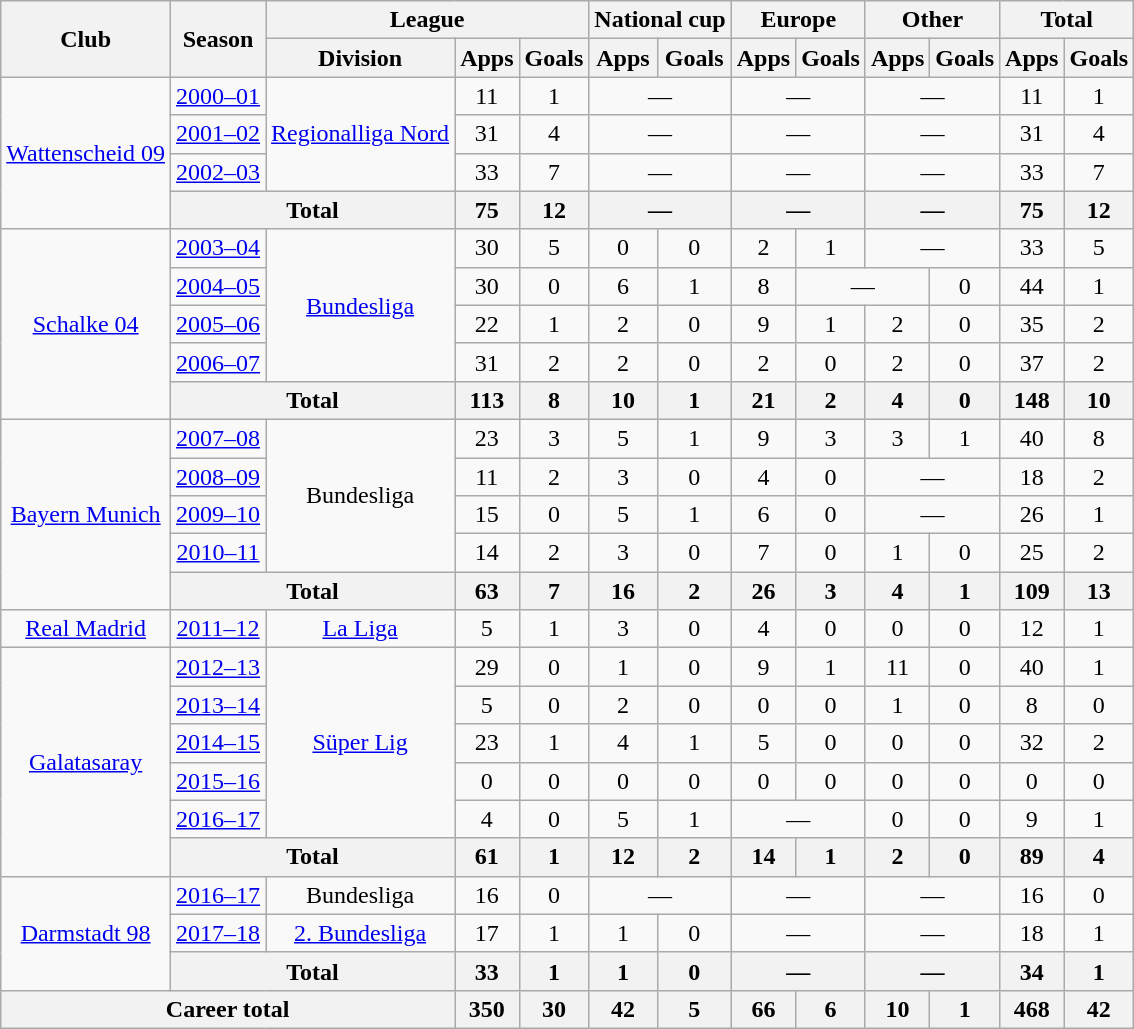<table class="wikitable" style="text-align:center">
<tr>
<th rowspan="2">Club</th>
<th rowspan="2">Season</th>
<th colspan="3">League</th>
<th colspan="2">National cup</th>
<th colspan="2">Europe</th>
<th colspan="2">Other</th>
<th colspan="2">Total</th>
</tr>
<tr>
<th>Division</th>
<th>Apps</th>
<th>Goals</th>
<th>Apps</th>
<th>Goals</th>
<th>Apps</th>
<th>Goals</th>
<th>Apps</th>
<th>Goals</th>
<th>Apps</th>
<th>Goals</th>
</tr>
<tr>
<td rowspan="4"><a href='#'>Wattenscheid 09</a></td>
<td><a href='#'>2000–01</a></td>
<td rowspan="3"><a href='#'>Regionalliga Nord</a></td>
<td>11</td>
<td>1</td>
<td colspan="2">—</td>
<td colspan="2">—</td>
<td colspan="2">—</td>
<td>11</td>
<td>1</td>
</tr>
<tr>
<td><a href='#'>2001–02</a></td>
<td>31</td>
<td>4</td>
<td colspan="2">—</td>
<td colspan="2">—</td>
<td colspan="2">—</td>
<td>31</td>
<td>4</td>
</tr>
<tr>
<td><a href='#'>2002–03</a></td>
<td>33</td>
<td>7</td>
<td colspan="2">—</td>
<td colspan="2">—</td>
<td colspan="2">—</td>
<td>33</td>
<td>7</td>
</tr>
<tr>
<th colspan="2">Total</th>
<th>75</th>
<th>12</th>
<th colspan="2">—</th>
<th colspan="2">—</th>
<th colspan="2">—</th>
<th>75</th>
<th>12</th>
</tr>
<tr>
<td rowspan="5"><a href='#'>Schalke 04</a></td>
<td><a href='#'>2003–04</a></td>
<td rowspan="4"><a href='#'>Bundesliga</a></td>
<td>30</td>
<td>5</td>
<td>0</td>
<td>0</td>
<td>2</td>
<td>1</td>
<td colspan="2">—</td>
<td>33</td>
<td>5</td>
</tr>
<tr>
<td><a href='#'>2004–05</a></td>
<td>30</td>
<td>0</td>
<td>6</td>
<td>1</td>
<td>8</td>
<td colspan="2">—</td>
<td>0</td>
<td>44</td>
<td>1</td>
</tr>
<tr>
<td><a href='#'>2005–06</a></td>
<td>22</td>
<td>1</td>
<td>2</td>
<td>0</td>
<td>9</td>
<td>1</td>
<td>2</td>
<td>0</td>
<td>35</td>
<td>2</td>
</tr>
<tr>
<td><a href='#'>2006–07</a></td>
<td>31</td>
<td>2</td>
<td>2</td>
<td>0</td>
<td>2</td>
<td>0</td>
<td>2</td>
<td>0</td>
<td>37</td>
<td>2</td>
</tr>
<tr>
<th colspan="2">Total</th>
<th>113</th>
<th>8</th>
<th>10</th>
<th>1</th>
<th>21</th>
<th>2</th>
<th>4</th>
<th>0</th>
<th>148</th>
<th>10</th>
</tr>
<tr>
<td rowspan="5"><a href='#'>Bayern Munich</a></td>
<td><a href='#'>2007–08</a></td>
<td rowspan="4">Bundesliga</td>
<td>23</td>
<td>3</td>
<td>5</td>
<td>1</td>
<td>9</td>
<td>3</td>
<td>3</td>
<td>1</td>
<td>40</td>
<td>8</td>
</tr>
<tr>
<td><a href='#'>2008–09</a></td>
<td>11</td>
<td>2</td>
<td>3</td>
<td>0</td>
<td>4</td>
<td>0</td>
<td colspan="2">—</td>
<td>18</td>
<td>2</td>
</tr>
<tr>
<td><a href='#'>2009–10</a></td>
<td>15</td>
<td>0</td>
<td>5</td>
<td>1</td>
<td>6</td>
<td>0</td>
<td colspan="2">—</td>
<td>26</td>
<td>1</td>
</tr>
<tr>
<td><a href='#'>2010–11</a></td>
<td>14</td>
<td>2</td>
<td>3</td>
<td>0</td>
<td>7</td>
<td>0</td>
<td>1</td>
<td>0</td>
<td>25</td>
<td>2</td>
</tr>
<tr>
<th colspan="2">Total</th>
<th>63</th>
<th>7</th>
<th>16</th>
<th>2</th>
<th>26</th>
<th>3</th>
<th>4</th>
<th>1</th>
<th>109</th>
<th>13</th>
</tr>
<tr>
<td><a href='#'>Real Madrid</a></td>
<td><a href='#'>2011–12</a></td>
<td><a href='#'>La Liga</a></td>
<td>5</td>
<td>1</td>
<td>3</td>
<td>0</td>
<td>4</td>
<td>0</td>
<td>0</td>
<td>0</td>
<td>12</td>
<td>1</td>
</tr>
<tr>
<td rowspan="6"><a href='#'>Galatasaray</a></td>
<td><a href='#'>2012–13</a></td>
<td rowspan="5"><a href='#'>Süper Lig</a></td>
<td>29</td>
<td>0</td>
<td>1</td>
<td>0</td>
<td>9</td>
<td>1</td>
<td>11</td>
<td>0</td>
<td>40</td>
<td>1</td>
</tr>
<tr>
<td><a href='#'>2013–14</a></td>
<td>5</td>
<td>0</td>
<td>2</td>
<td>0</td>
<td>0</td>
<td>0</td>
<td>1</td>
<td>0</td>
<td>8</td>
<td>0</td>
</tr>
<tr>
<td><a href='#'>2014–15</a></td>
<td>23</td>
<td>1</td>
<td>4</td>
<td>1</td>
<td>5</td>
<td>0</td>
<td>0</td>
<td>0</td>
<td>32</td>
<td>2</td>
</tr>
<tr>
<td><a href='#'>2015–16</a></td>
<td>0</td>
<td>0</td>
<td>0</td>
<td>0</td>
<td>0</td>
<td>0</td>
<td>0</td>
<td>0</td>
<td>0</td>
<td>0</td>
</tr>
<tr>
<td><a href='#'>2016–17</a></td>
<td>4</td>
<td>0</td>
<td>5</td>
<td>1</td>
<td colspan="2">—</td>
<td>0</td>
<td>0</td>
<td>9</td>
<td>1</td>
</tr>
<tr>
<th colspan="2">Total</th>
<th>61</th>
<th>1</th>
<th>12</th>
<th>2</th>
<th>14</th>
<th>1</th>
<th>2</th>
<th>0</th>
<th>89</th>
<th>4</th>
</tr>
<tr>
<td rowspan="3"><a href='#'>Darmstadt 98</a></td>
<td><a href='#'>2016–17</a></td>
<td>Bundesliga</td>
<td>16</td>
<td>0</td>
<td colspan="2">—</td>
<td colspan="2">—</td>
<td colspan="2">—</td>
<td>16</td>
<td>0</td>
</tr>
<tr>
<td><a href='#'>2017–18</a></td>
<td><a href='#'>2. Bundesliga</a></td>
<td>17</td>
<td>1</td>
<td>1</td>
<td>0</td>
<td colspan="2">—</td>
<td colspan="2">—</td>
<td>18</td>
<td>1</td>
</tr>
<tr>
<th colspan="2">Total</th>
<th>33</th>
<th>1</th>
<th>1</th>
<th>0</th>
<th colspan="2">—</th>
<th colspan="2">—</th>
<th>34</th>
<th>1</th>
</tr>
<tr>
<th colspan="3">Career total</th>
<th>350</th>
<th>30</th>
<th>42</th>
<th>5</th>
<th>66</th>
<th>6</th>
<th>10</th>
<th>1</th>
<th>468</th>
<th>42</th>
</tr>
</table>
